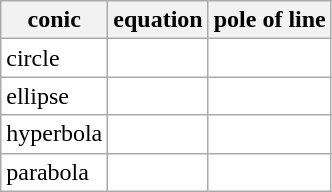<table class="wikitable" style="background-color:white;">
<tr>
<th>conic</th>
<th>equation</th>
<th>pole of line </th>
</tr>
<tr>
<td>circle</td>
<td></td>
<td></td>
</tr>
<tr>
<td>ellipse</td>
<td></td>
<td></td>
</tr>
<tr>
<td>hyperbola</td>
<td></td>
<td></td>
</tr>
<tr>
<td>parabola</td>
<td></td>
<td></td>
</tr>
</table>
